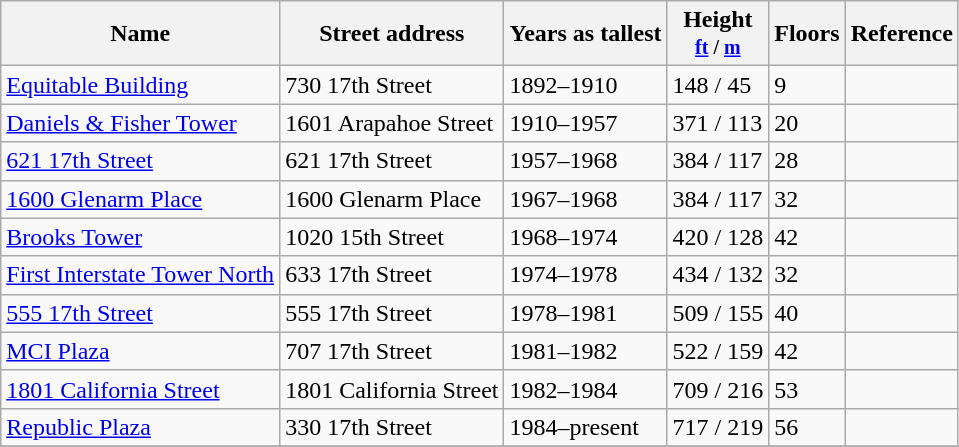<table class="wikitable sortable">
<tr>
<th>Name</th>
<th>Street address</th>
<th>Years as tallest</th>
<th>Height<br><small><a href='#'>ft</a> / <a href='#'>m</a></small></th>
<th>Floors</th>
<th class="unsortable">Reference</th>
</tr>
<tr>
<td><a href='#'>Equitable Building</a></td>
<td>730 17th Street</td>
<td>1892–1910</td>
<td>148 / 45</td>
<td>9</td>
<td></td>
</tr>
<tr>
<td><a href='#'>Daniels & Fisher Tower</a></td>
<td>1601 Arapahoe Street</td>
<td>1910–1957</td>
<td>371 / 113</td>
<td>20</td>
<td></td>
</tr>
<tr>
<td><a href='#'>621 17th Street</a></td>
<td>621 17th Street</td>
<td>1957–1968</td>
<td>384 / 117</td>
<td>28</td>
<td></td>
</tr>
<tr>
<td><a href='#'>1600 Glenarm Place</a></td>
<td>1600 Glenarm Place</td>
<td>1967–1968</td>
<td>384 / 117</td>
<td>32</td>
<td></td>
</tr>
<tr>
<td><a href='#'>Brooks Tower</a></td>
<td>1020 15th Street</td>
<td>1968–1974</td>
<td>420 / 128</td>
<td>42</td>
<td></td>
</tr>
<tr>
<td><a href='#'>First Interstate Tower North</a></td>
<td>633 17th Street</td>
<td>1974–1978</td>
<td>434 / 132</td>
<td>32</td>
<td></td>
</tr>
<tr>
<td><a href='#'>555 17th Street</a></td>
<td>555 17th Street</td>
<td>1978–1981</td>
<td>509 / 155</td>
<td>40</td>
<td></td>
</tr>
<tr>
<td><a href='#'>MCI Plaza</a></td>
<td>707 17th Street</td>
<td>1981–1982</td>
<td>522 / 159</td>
<td>42</td>
<td></td>
</tr>
<tr>
<td><a href='#'>1801 California Street</a></td>
<td>1801 California Street</td>
<td>1982–1984</td>
<td>709 / 216</td>
<td>53</td>
<td></td>
</tr>
<tr>
<td><a href='#'>Republic Plaza</a></td>
<td>330 17th Street</td>
<td>1984–present</td>
<td>717 / 219</td>
<td>56</td>
<td></td>
</tr>
<tr>
</tr>
</table>
